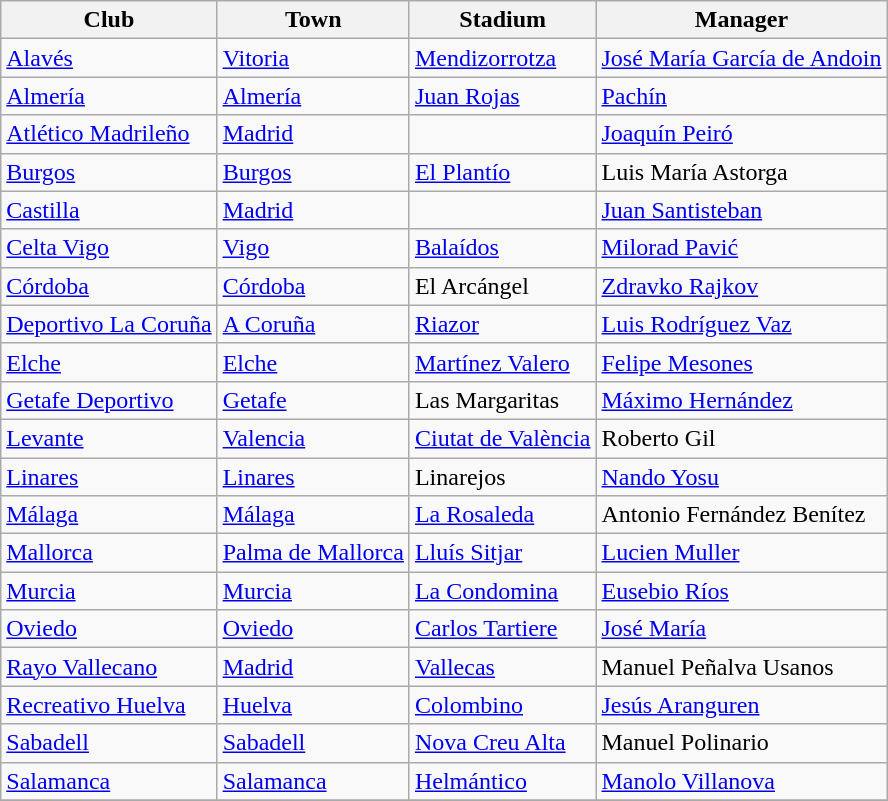<table class="wikitable sortable" style="text-align: left;">
<tr>
<th>Club</th>
<th>Town</th>
<th>Stadium</th>
<th>Manager</th>
</tr>
<tr>
<td><a href='#'>Alavés</a></td>
<td><a href='#'>Vitoria</a></td>
<td><a href='#'>Mendizorrotza</a></td>
<td> <a href='#'>José María García de Andoin</a></td>
</tr>
<tr>
<td><a href='#'>Almería</a></td>
<td><a href='#'>Almería</a></td>
<td><a href='#'>Juan Rojas</a></td>
<td> <a href='#'>Pachín</a></td>
</tr>
<tr>
<td><a href='#'>Atlético Madrileño</a></td>
<td><a href='#'>Madrid</a></td>
<td></td>
<td> <a href='#'>Joaquín Peiró</a></td>
</tr>
<tr>
<td><a href='#'>Burgos</a></td>
<td><a href='#'>Burgos</a></td>
<td><a href='#'>El Plantío</a></td>
<td> Luis María Astorga</td>
</tr>
<tr>
<td><a href='#'>Castilla</a></td>
<td><a href='#'>Madrid</a></td>
<td></td>
<td> <a href='#'>Juan Santisteban</a></td>
</tr>
<tr>
<td><a href='#'>Celta Vigo</a></td>
<td><a href='#'>Vigo</a></td>
<td><a href='#'>Balaídos</a></td>
<td> <a href='#'>Milorad Pavić</a></td>
</tr>
<tr>
<td><a href='#'>Córdoba</a></td>
<td><a href='#'>Córdoba</a></td>
<td>El Arcángel</td>
<td> <a href='#'>Zdravko Rajkov</a></td>
</tr>
<tr>
<td><a href='#'>Deportivo La Coruña</a></td>
<td><a href='#'>A Coruña</a></td>
<td><a href='#'>Riazor</a></td>
<td> <a href='#'>Luis Rodríguez Vaz</a></td>
</tr>
<tr>
<td><a href='#'>Elche</a></td>
<td><a href='#'>Elche</a></td>
<td><a href='#'>Martínez Valero</a></td>
<td> <a href='#'>Felipe Mesones</a></td>
</tr>
<tr>
<td><a href='#'>Getafe Deportivo</a></td>
<td><a href='#'>Getafe</a></td>
<td>Las Margaritas</td>
<td> <a href='#'>Máximo Hernández</a></td>
</tr>
<tr>
<td><a href='#'>Levante</a></td>
<td><a href='#'>Valencia</a></td>
<td><a href='#'>Ciutat de València</a></td>
<td> Roberto Gil</td>
</tr>
<tr>
<td><a href='#'>Linares</a></td>
<td><a href='#'>Linares</a></td>
<td>Linarejos</td>
<td> <a href='#'>Nando Yosu</a></td>
</tr>
<tr>
<td><a href='#'>Málaga</a></td>
<td><a href='#'>Málaga</a></td>
<td><a href='#'>La Rosaleda</a></td>
<td> Antonio Fernández Benítez</td>
</tr>
<tr>
<td><a href='#'>Mallorca</a></td>
<td><a href='#'>Palma de Mallorca</a></td>
<td><a href='#'>Lluís Sitjar</a></td>
<td> <a href='#'>Lucien Muller</a></td>
</tr>
<tr>
<td><a href='#'>Murcia</a></td>
<td><a href='#'>Murcia</a></td>
<td><a href='#'>La Condomina</a></td>
<td> <a href='#'>Eusebio Ríos</a></td>
</tr>
<tr>
<td><a href='#'>Oviedo</a></td>
<td><a href='#'>Oviedo</a></td>
<td><a href='#'>Carlos Tartiere</a></td>
<td> <a href='#'>José María</a></td>
</tr>
<tr>
<td><a href='#'>Rayo Vallecano</a></td>
<td><a href='#'>Madrid</a></td>
<td><a href='#'>Vallecas</a></td>
<td> Manuel Peñalva Usanos</td>
</tr>
<tr>
<td><a href='#'>Recreativo Huelva</a></td>
<td><a href='#'>Huelva</a></td>
<td><a href='#'>Colombino</a></td>
<td> <a href='#'>Jesús Aranguren</a></td>
</tr>
<tr>
<td><a href='#'>Sabadell</a></td>
<td><a href='#'>Sabadell</a></td>
<td><a href='#'>Nova Creu Alta</a></td>
<td> Manuel Polinario</td>
</tr>
<tr>
<td><a href='#'>Salamanca</a></td>
<td><a href='#'>Salamanca</a></td>
<td><a href='#'>Helmántico</a></td>
<td> <a href='#'>Manolo Villanova</a></td>
</tr>
<tr>
</tr>
</table>
